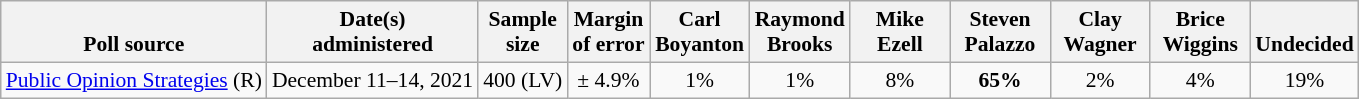<table class="wikitable" style="font-size:90%;text-align:center;">
<tr valign=bottom>
<th>Poll source</th>
<th>Date(s)<br>administered</th>
<th>Sample<br>size</th>
<th>Margin<br>of error</th>
<th style="width:60px;">Carl<br>Boyanton</th>
<th style="width:60px;">Raymond<br>Brooks</th>
<th style="width:60px;">Mike<br>Ezell</th>
<th style="width:60px;">Steven<br>Palazzo</th>
<th style="width:60px;">Clay<br>Wagner</th>
<th style="width:60px;">Brice<br>Wiggins</th>
<th>Undecided</th>
</tr>
<tr>
<td style="text-align:left;"><a href='#'>Public Opinion Strategies</a> (R)</td>
<td>December 11–14, 2021</td>
<td>400 (LV)</td>
<td>± 4.9%</td>
<td>1%</td>
<td>1%</td>
<td>8%</td>
<td><strong>65%</strong></td>
<td>2%</td>
<td>4%</td>
<td>19%</td>
</tr>
</table>
